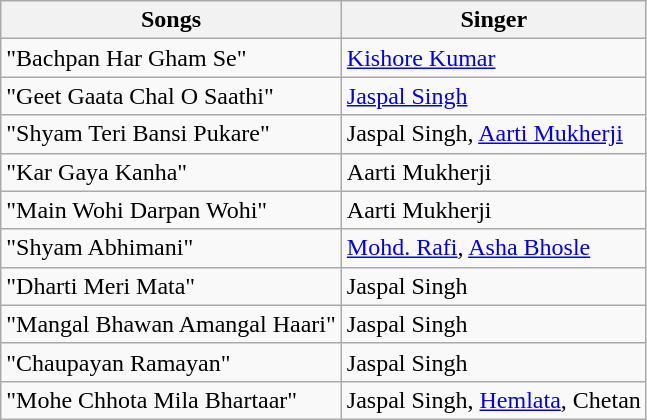<table class="wikitable">
<tr>
<th>Songs</th>
<th>Singer</th>
</tr>
<tr>
<td>"Bachpan Har Gham Se"</td>
<td><a href='#'>Kishore Kumar</a></td>
</tr>
<tr>
<td>"Geet Gaata Chal O Saathi"</td>
<td><a href='#'>Jaspal Singh</a></td>
</tr>
<tr>
<td>"Shyam Teri Bansi Pukare"</td>
<td>Jaspal Singh, <a href='#'>Aarti Mukherji</a></td>
</tr>
<tr>
<td>"Kar Gaya Kanha"</td>
<td>Aarti Mukherji</td>
</tr>
<tr>
<td>"Main Wohi Darpan Wohi"</td>
<td>Aarti Mukherji</td>
</tr>
<tr>
<td>"Shyam Abhimani"</td>
<td><a href='#'>Mohd. Rafi</a>, <a href='#'>Asha Bhosle</a></td>
</tr>
<tr>
<td>"Dharti Meri Mata"</td>
<td>Jaspal Singh</td>
</tr>
<tr>
<td>"Mangal Bhawan Amangal Haari"</td>
<td>Jaspal Singh</td>
</tr>
<tr>
<td>"Chaupayan Ramayan"</td>
<td>Jaspal Singh</td>
</tr>
<tr>
<td>"Mohe Chhota Mila Bhartaar"</td>
<td>Jaspal Singh, <a href='#'>Hemlata</a>, Chetan</td>
</tr>
</table>
